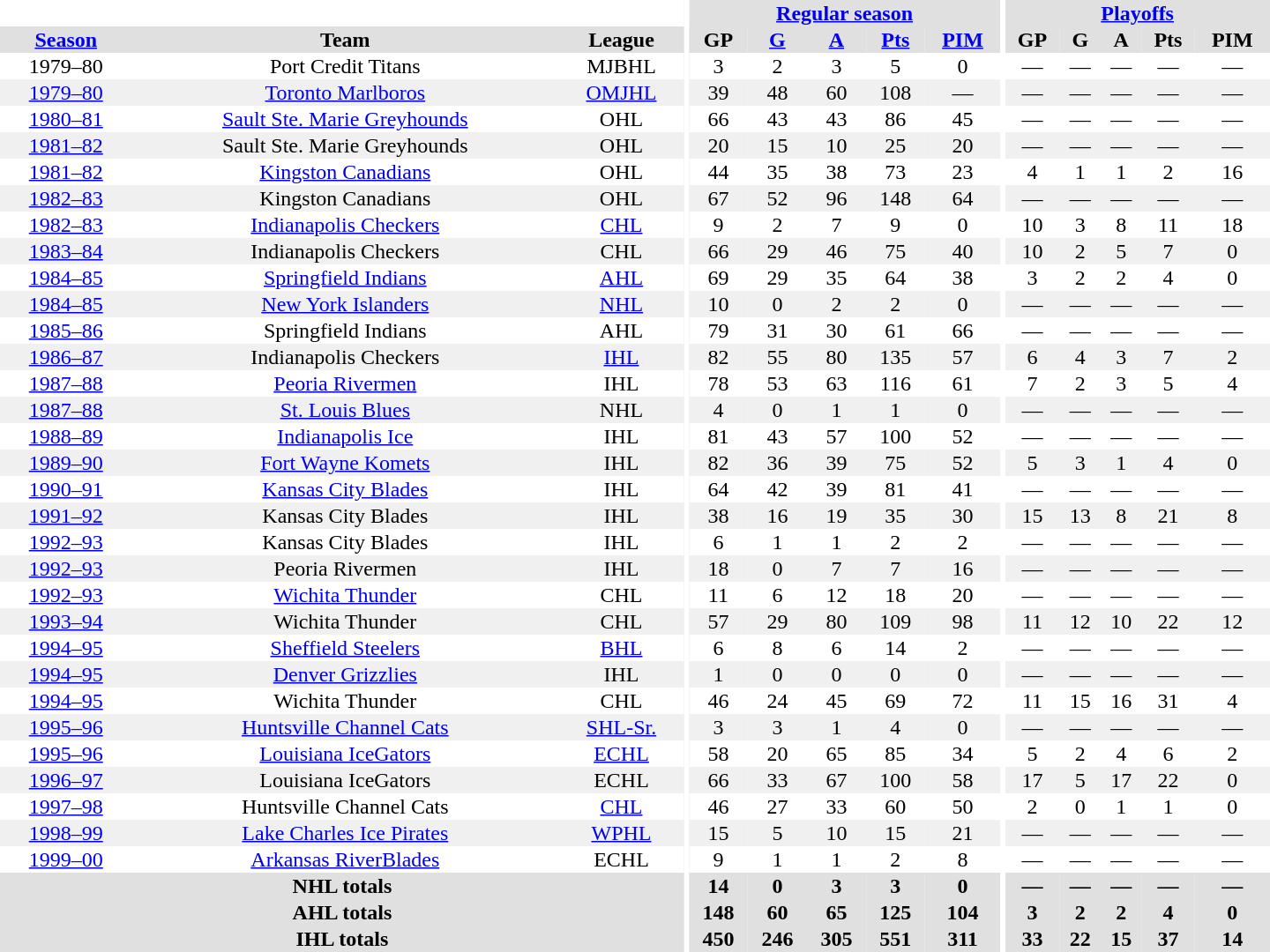<table border="0" cellpadding="1" cellspacing="0" style="text-align:center; width:60em">
<tr bgcolor="#e0e0e0">
<th colspan="3" bgcolor="#ffffff"></th>
<th rowspan="99" bgcolor="#ffffff"></th>
<th colspan="5"><a href='#'>Regular season</a></th>
<th rowspan="99" bgcolor="#ffffff"></th>
<th colspan="5"><a href='#'>Playoffs</a></th>
</tr>
<tr bgcolor="#e0e0e0">
<th><a href='#'>Season</a></th>
<th>Team</th>
<th>League</th>
<th>GP</th>
<th><a href='#'>G</a></th>
<th><a href='#'>A</a></th>
<th><a href='#'>Pts</a></th>
<th><a href='#'>PIM</a></th>
<th>GP</th>
<th>G</th>
<th>A</th>
<th>Pts</th>
<th>PIM</th>
</tr>
<tr>
<td>1979–80</td>
<td>Port Credit Titans</td>
<td>MJBHL</td>
<td>3</td>
<td>2</td>
<td>3</td>
<td>5</td>
<td>0</td>
<td>—</td>
<td>—</td>
<td>—</td>
<td>—</td>
<td>—</td>
</tr>
<tr bgcolor="#f0f0f0">
<td><a href='#'>1979–80</a></td>
<td><a href='#'>Toronto Marlboros</a></td>
<td><a href='#'>OMJHL</a></td>
<td>39</td>
<td>48</td>
<td>60</td>
<td>108</td>
<td>—</td>
<td>—</td>
<td>—</td>
<td>—</td>
<td>—</td>
<td>—</td>
</tr>
<tr>
<td><a href='#'>1980–81</a></td>
<td><a href='#'>Sault Ste. Marie Greyhounds</a></td>
<td>OHL</td>
<td>66</td>
<td>43</td>
<td>43</td>
<td>86</td>
<td>45</td>
<td>—</td>
<td>—</td>
<td>—</td>
<td>—</td>
<td>—</td>
</tr>
<tr bgcolor="#f0f0f0">
<td><a href='#'>1981–82</a></td>
<td>Sault Ste. Marie Greyhounds</td>
<td>OHL</td>
<td>20</td>
<td>15</td>
<td>10</td>
<td>25</td>
<td>20</td>
<td>—</td>
<td>—</td>
<td>—</td>
<td>—</td>
<td>—</td>
</tr>
<tr>
<td><a href='#'>1981–82</a></td>
<td><a href='#'>Kingston Canadians</a></td>
<td>OHL</td>
<td>44</td>
<td>35</td>
<td>38</td>
<td>73</td>
<td>23</td>
<td>4</td>
<td>1</td>
<td>1</td>
<td>2</td>
<td>16</td>
</tr>
<tr bgcolor="#f0f0f0">
<td><a href='#'>1982–83</a></td>
<td>Kingston Canadians</td>
<td>OHL</td>
<td>67</td>
<td>52</td>
<td>96</td>
<td>148</td>
<td>64</td>
<td>—</td>
<td>—</td>
<td>—</td>
<td>—</td>
<td>—</td>
</tr>
<tr>
<td><a href='#'>1982–83</a></td>
<td><a href='#'>Indianapolis Checkers</a></td>
<td><a href='#'>CHL</a></td>
<td>9</td>
<td>2</td>
<td>7</td>
<td>9</td>
<td>0</td>
<td>10</td>
<td>3</td>
<td>8</td>
<td>11</td>
<td>18</td>
</tr>
<tr bgcolor="#f0f0f0">
<td><a href='#'>1983–84</a></td>
<td>Indianapolis Checkers</td>
<td>CHL</td>
<td>66</td>
<td>29</td>
<td>46</td>
<td>75</td>
<td>40</td>
<td>10</td>
<td>2</td>
<td>5</td>
<td>7</td>
<td>0</td>
</tr>
<tr>
<td><a href='#'>1984–85</a></td>
<td><a href='#'>Springfield Indians</a></td>
<td><a href='#'>AHL</a></td>
<td>69</td>
<td>29</td>
<td>35</td>
<td>64</td>
<td>38</td>
<td>3</td>
<td>2</td>
<td>2</td>
<td>4</td>
<td>0</td>
</tr>
<tr bgcolor="#f0f0f0">
<td><a href='#'>1984–85</a></td>
<td><a href='#'>New York Islanders</a></td>
<td><a href='#'>NHL</a></td>
<td>10</td>
<td>0</td>
<td>2</td>
<td>2</td>
<td>0</td>
<td>—</td>
<td>—</td>
<td>—</td>
<td>—</td>
<td>—</td>
</tr>
<tr>
<td><a href='#'>1985–86</a></td>
<td>Springfield Indians</td>
<td>AHL</td>
<td>79</td>
<td>31</td>
<td>30</td>
<td>61</td>
<td>66</td>
<td>—</td>
<td>—</td>
<td>—</td>
<td>—</td>
<td>—</td>
</tr>
<tr bgcolor="#f0f0f0">
<td><a href='#'>1986–87</a></td>
<td>Indianapolis Checkers</td>
<td><a href='#'>IHL</a></td>
<td>82</td>
<td>55</td>
<td>80</td>
<td>135</td>
<td>57</td>
<td>6</td>
<td>4</td>
<td>3</td>
<td>7</td>
<td>2</td>
</tr>
<tr>
<td><a href='#'>1987–88</a></td>
<td><a href='#'>Peoria Rivermen</a></td>
<td>IHL</td>
<td>78</td>
<td>53</td>
<td>63</td>
<td>116</td>
<td>61</td>
<td>7</td>
<td>2</td>
<td>3</td>
<td>5</td>
<td>4</td>
</tr>
<tr bgcolor="#f0f0f0">
<td><a href='#'>1987–88</a></td>
<td><a href='#'>St. Louis Blues</a></td>
<td>NHL</td>
<td>4</td>
<td>0</td>
<td>1</td>
<td>1</td>
<td>0</td>
<td>—</td>
<td>—</td>
<td>—</td>
<td>—</td>
<td>—</td>
</tr>
<tr>
<td><a href='#'>1988–89</a></td>
<td><a href='#'>Indianapolis Ice</a></td>
<td>IHL</td>
<td>81</td>
<td>43</td>
<td>57</td>
<td>100</td>
<td>52</td>
<td>—</td>
<td>—</td>
<td>—</td>
<td>—</td>
<td>—</td>
</tr>
<tr bgcolor="#f0f0f0">
<td><a href='#'>1989–90</a></td>
<td><a href='#'>Fort Wayne Komets</a></td>
<td>IHL</td>
<td>82</td>
<td>36</td>
<td>39</td>
<td>75</td>
<td>52</td>
<td>5</td>
<td>3</td>
<td>1</td>
<td>4</td>
<td>0</td>
</tr>
<tr>
<td><a href='#'>1990–91</a></td>
<td><a href='#'>Kansas City Blades</a></td>
<td>IHL</td>
<td>64</td>
<td>42</td>
<td>39</td>
<td>81</td>
<td>41</td>
<td>—</td>
<td>—</td>
<td>—</td>
<td>—</td>
<td>—</td>
</tr>
<tr bgcolor="#f0f0f0">
<td><a href='#'>1991–92</a></td>
<td>Kansas City Blades</td>
<td>IHL</td>
<td>38</td>
<td>16</td>
<td>19</td>
<td>35</td>
<td>30</td>
<td>15</td>
<td>13</td>
<td>8</td>
<td>21</td>
<td>8</td>
</tr>
<tr>
<td><a href='#'>1992–93</a></td>
<td>Kansas City Blades</td>
<td>IHL</td>
<td>6</td>
<td>1</td>
<td>1</td>
<td>2</td>
<td>2</td>
<td>—</td>
<td>—</td>
<td>—</td>
<td>—</td>
<td>—</td>
</tr>
<tr bgcolor="#f0f0f0">
<td><a href='#'>1992–93</a></td>
<td>Peoria Rivermen</td>
<td>IHL</td>
<td>18</td>
<td>0</td>
<td>7</td>
<td>7</td>
<td>16</td>
<td>—</td>
<td>—</td>
<td>—</td>
<td>—</td>
<td>—</td>
</tr>
<tr>
<td><a href='#'>1992–93</a></td>
<td><a href='#'>Wichita Thunder</a></td>
<td>CHL</td>
<td>11</td>
<td>6</td>
<td>12</td>
<td>18</td>
<td>20</td>
<td>—</td>
<td>—</td>
<td>—</td>
<td>—</td>
<td>—</td>
</tr>
<tr bgcolor="#f0f0f0">
<td><a href='#'>1993–94</a></td>
<td>Wichita Thunder</td>
<td>CHL</td>
<td>57</td>
<td>29</td>
<td>80</td>
<td>109</td>
<td>98</td>
<td>11</td>
<td>12</td>
<td>10</td>
<td>22</td>
<td>12</td>
</tr>
<tr>
<td><a href='#'>1994–95</a></td>
<td><a href='#'>Sheffield Steelers</a></td>
<td><a href='#'>BHL</a></td>
<td>6</td>
<td>8</td>
<td>6</td>
<td>14</td>
<td>2</td>
<td>—</td>
<td>—</td>
<td>—</td>
<td>—</td>
<td>—</td>
</tr>
<tr bgcolor="#f0f0f0">
<td><a href='#'>1994–95</a></td>
<td><a href='#'>Denver Grizzlies</a></td>
<td>IHL</td>
<td>1</td>
<td>0</td>
<td>0</td>
<td>0</td>
<td>0</td>
<td>—</td>
<td>—</td>
<td>—</td>
<td>—</td>
<td>—</td>
</tr>
<tr>
<td><a href='#'>1994–95</a></td>
<td>Wichita Thunder</td>
<td>CHL</td>
<td>46</td>
<td>24</td>
<td>45</td>
<td>69</td>
<td>72</td>
<td>11</td>
<td>15</td>
<td>16</td>
<td>31</td>
<td>4</td>
</tr>
<tr bgcolor="#f0f0f0">
<td><a href='#'>1995–96</a></td>
<td><a href='#'>Huntsville Channel Cats</a></td>
<td><a href='#'>SHL-Sr.</a></td>
<td>3</td>
<td>3</td>
<td>1</td>
<td>4</td>
<td>0</td>
<td>—</td>
<td>—</td>
<td>—</td>
<td>—</td>
<td>—</td>
</tr>
<tr>
<td><a href='#'>1995–96</a></td>
<td><a href='#'>Louisiana IceGators</a></td>
<td><a href='#'>ECHL</a></td>
<td>58</td>
<td>20</td>
<td>65</td>
<td>85</td>
<td>34</td>
<td>5</td>
<td>2</td>
<td>4</td>
<td>6</td>
<td>2</td>
</tr>
<tr bgcolor="#f0f0f0">
<td><a href='#'>1996–97</a></td>
<td>Louisiana IceGators</td>
<td>ECHL</td>
<td>66</td>
<td>33</td>
<td>67</td>
<td>100</td>
<td>58</td>
<td>17</td>
<td>5</td>
<td>17</td>
<td>22</td>
<td>0</td>
</tr>
<tr>
<td><a href='#'>1997–98</a></td>
<td>Huntsville Channel Cats</td>
<td><a href='#'>CHL</a></td>
<td>46</td>
<td>27</td>
<td>33</td>
<td>60</td>
<td>50</td>
<td>2</td>
<td>0</td>
<td>1</td>
<td>1</td>
<td>0</td>
</tr>
<tr bgcolor="#f0f0f0">
<td><a href='#'>1998–99</a></td>
<td><a href='#'>Lake Charles Ice Pirates</a></td>
<td><a href='#'>WPHL</a></td>
<td>15</td>
<td>5</td>
<td>10</td>
<td>15</td>
<td>21</td>
<td>—</td>
<td>—</td>
<td>—</td>
<td>—</td>
<td>—</td>
</tr>
<tr>
<td><a href='#'>1999–00</a></td>
<td><a href='#'>Arkansas RiverBlades</a></td>
<td>ECHL</td>
<td>9</td>
<td>1</td>
<td>1</td>
<td>2</td>
<td>8</td>
<td>—</td>
<td>—</td>
<td>—</td>
<td>—</td>
<td>—</td>
</tr>
<tr>
</tr>
<tr ALIGN="center" bgcolor="#e0e0e0">
<th colspan="3">NHL totals</th>
<th ALIGN="center">14</th>
<th ALIGN="center">0</th>
<th ALIGN="center">3</th>
<th ALIGN="center">3</th>
<th ALIGN="center">0</th>
<th ALIGN="center">—</th>
<th ALIGN="center">—</th>
<th ALIGN="center">—</th>
<th ALIGN="center">—</th>
<th ALIGN="center">—</th>
</tr>
<tr>
</tr>
<tr ALIGN="center" bgcolor="#e0e0e0">
<th colspan="3">AHL totals</th>
<th ALIGN="center">148</th>
<th ALIGN="center">60</th>
<th ALIGN="center">65</th>
<th ALIGN="center">125</th>
<th ALIGN="center">104</th>
<th ALIGN="center">3</th>
<th ALIGN="center">2</th>
<th ALIGN="center">2</th>
<th ALIGN="center">4</th>
<th ALIGN="center">0</th>
</tr>
<tr>
</tr>
<tr ALIGN="center" bgcolor="#e0e0e0">
<th colspan="3">IHL totals</th>
<th ALIGN="center">450</th>
<th ALIGN="center">246</th>
<th ALIGN="center">305</th>
<th ALIGN="center">551</th>
<th ALIGN="center">311</th>
<th ALIGN="center">33</th>
<th ALIGN="center">22</th>
<th ALIGN="center">15</th>
<th ALIGN="center">37</th>
<th ALIGN="center">14</th>
</tr>
</table>
